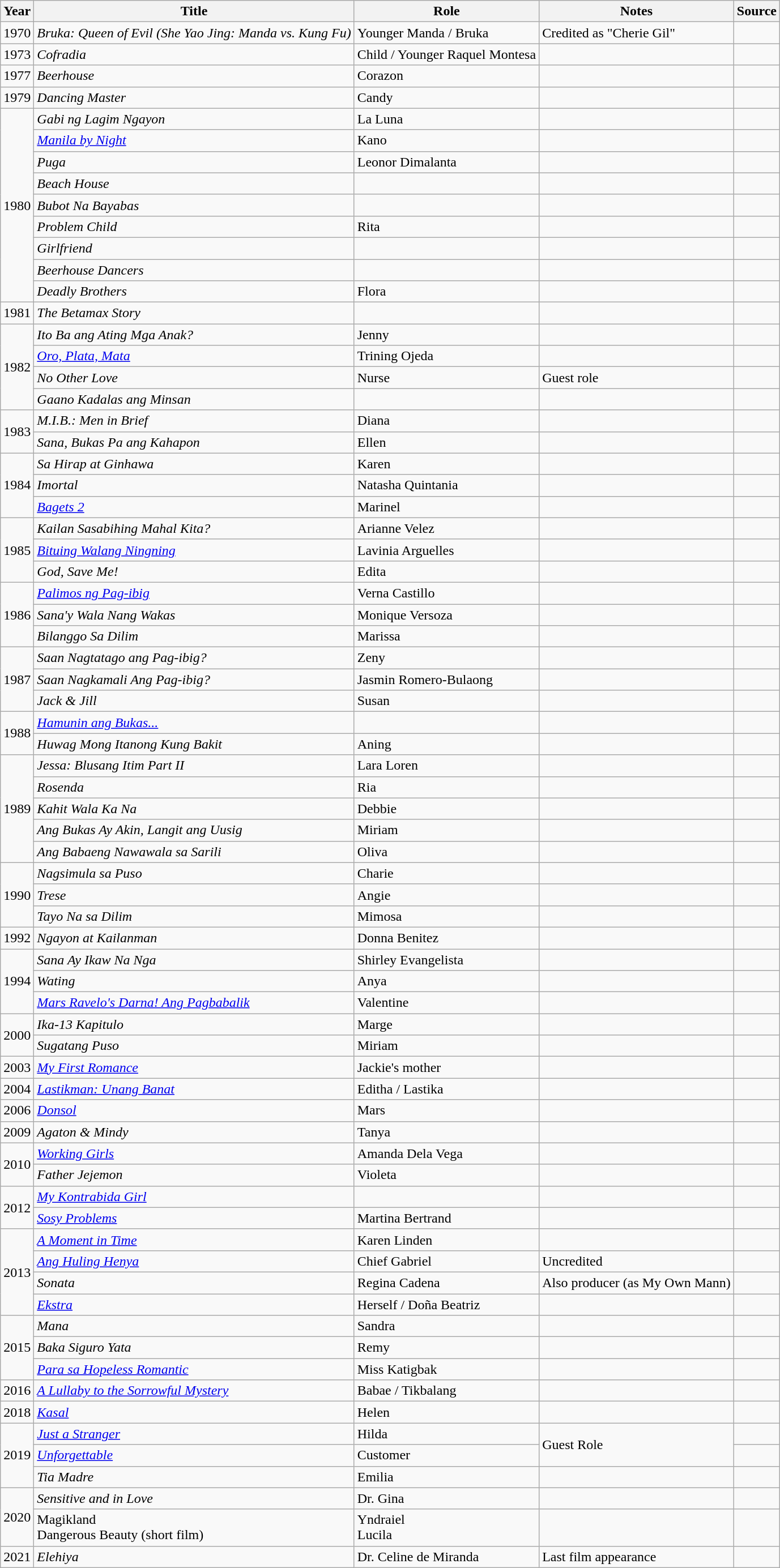<table class="wikitable sortable">
<tr>
<th>Year</th>
<th>Title</th>
<th>Role</th>
<th class="unsortable">Notes</th>
<th class="unsortable">Source</th>
</tr>
<tr>
<td>1970</td>
<td><em>Bruka: Queen of Evil (She Yao Jing: Manda vs. Kung Fu)</em></td>
<td>Younger Manda / Bruka</td>
<td>Credited as "Cherie Gil"</td>
<td></td>
</tr>
<tr>
<td>1973</td>
<td><em>Cofradia</em></td>
<td>Child / Younger Raquel Montesa</td>
<td></td>
<td></td>
</tr>
<tr>
<td>1977</td>
<td><em>Beerhouse</em></td>
<td>Corazon</td>
<td></td>
<td></td>
</tr>
<tr>
<td>1979</td>
<td><em>Dancing Master</em></td>
<td>Candy</td>
<td></td>
<td></td>
</tr>
<tr>
<td rowspan="9">1980</td>
<td><em>Gabi ng Lagim Ngayon</em></td>
<td>La Luna</td>
<td></td>
<td></td>
</tr>
<tr>
<td><em><a href='#'>Manila by Night</a></em></td>
<td>Kano</td>
<td></td>
<td></td>
</tr>
<tr>
<td><em>Puga</em></td>
<td>Leonor Dimalanta</td>
<td></td>
<td></td>
</tr>
<tr>
<td><em>Beach House</em></td>
<td></td>
<td></td>
<td></td>
</tr>
<tr>
<td><em>Bubot Na Bayabas</em></td>
<td></td>
<td></td>
<td></td>
</tr>
<tr>
<td><em>Problem Child</em></td>
<td>Rita</td>
<td></td>
<td></td>
</tr>
<tr>
<td><em>Girlfriend</em></td>
<td></td>
<td></td>
<td></td>
</tr>
<tr>
<td><em>Beerhouse Dancers</em></td>
<td></td>
<td></td>
<td></td>
</tr>
<tr>
<td><em>Deadly Brothers</em></td>
<td>Flora</td>
<td></td>
<td></td>
</tr>
<tr>
<td>1981</td>
<td><em>The Betamax Story</em></td>
<td></td>
<td></td>
<td></td>
</tr>
<tr>
<td rowspan="4">1982</td>
<td><em>Ito Ba ang Ating Mga Anak?</em></td>
<td>Jenny</td>
<td></td>
<td></td>
</tr>
<tr>
<td><em><a href='#'>Oro, Plata, Mata</a></em></td>
<td>Trining Ojeda</td>
<td></td>
</tr>
<tr>
<td><em>No Other Love</em></td>
<td>Nurse</td>
<td>Guest role</td>
<td></td>
</tr>
<tr>
<td><em>Gaano Kadalas ang Minsan</em></td>
<td></td>
<td></td>
<td></td>
</tr>
<tr>
<td rowspan="2">1983</td>
<td><em>M.I.B.: Men in Brief</em></td>
<td>Diana</td>
<td></td>
<td></td>
</tr>
<tr>
<td><em>Sana, Bukas Pa ang Kahapon</em></td>
<td>Ellen</td>
<td></td>
<td></td>
</tr>
<tr>
<td rowspan="3">1984</td>
<td><em>Sa Hirap at Ginhawa</em></td>
<td>Karen</td>
<td></td>
<td></td>
</tr>
<tr>
<td><em>Imortal</em></td>
<td>Natasha Quintania</td>
<td></td>
<td></td>
</tr>
<tr>
<td><em><a href='#'>Bagets 2</a></em></td>
<td>Marinel</td>
<td></td>
<td></td>
</tr>
<tr>
<td rowspan="3">1985</td>
<td><em>Kailan Sasabihing Mahal Kita?</em></td>
<td>Arianne Velez</td>
<td></td>
<td></td>
</tr>
<tr>
<td><em><a href='#'>Bituing Walang Ningning</a></em></td>
<td>Lavinia Arguelles</td>
<td></td>
<td></td>
</tr>
<tr>
<td><em>God, Save Me!</em></td>
<td>Edita</td>
<td></td>
<td></td>
</tr>
<tr>
<td rowspan="3">1986</td>
<td><em><a href='#'>Palimos ng Pag-ibig</a></em></td>
<td>Verna Castillo</td>
<td></td>
<td></td>
</tr>
<tr>
<td><em>Sana'y Wala Nang Wakas</em></td>
<td>Monique Versoza</td>
<td></td>
<td></td>
</tr>
<tr>
<td><em>Bilanggo Sa Dilim</em></td>
<td>Marissa</td>
<td></td>
<td></td>
</tr>
<tr>
<td rowspan="3">1987</td>
<td><em>Saan Nagtatago ang Pag-ibig?</em></td>
<td>Zeny</td>
<td></td>
<td></td>
</tr>
<tr>
<td><em>Saan Nagkamali Ang Pag-ibig?</em></td>
<td>Jasmin Romero-Bulaong</td>
<td></td>
<td></td>
</tr>
<tr>
<td><em>Jack & Jill</em></td>
<td>Susan</td>
<td></td>
<td></td>
</tr>
<tr>
<td rowspan="2">1988</td>
<td><em><a href='#'>Hamunin ang Bukas...</a></em></td>
<td></td>
<td></td>
<td></td>
</tr>
<tr>
<td><em>Huwag Mong Itanong Kung Bakit</em></td>
<td>Aning</td>
<td></td>
<td></td>
</tr>
<tr>
<td rowspan="5">1989</td>
<td><em>Jessa: Blusang Itim Part II</em></td>
<td>Lara Loren</td>
<td></td>
<td></td>
</tr>
<tr>
<td><em>Rosenda</em></td>
<td>Ria</td>
<td></td>
<td></td>
</tr>
<tr>
<td><em>Kahit Wala Ka Na</em></td>
<td>Debbie</td>
<td></td>
<td></td>
</tr>
<tr>
<td><em>Ang Bukas Ay Akin, Langit ang Uusig</em></td>
<td>Miriam</td>
<td></td>
<td></td>
</tr>
<tr>
<td><em>Ang Babaeng Nawawala sa Sarili</em></td>
<td>Oliva</td>
<td></td>
<td></td>
</tr>
<tr>
<td rowspan="3">1990</td>
<td><em>Nagsimula sa Puso</em></td>
<td>Charie</td>
<td></td>
<td></td>
</tr>
<tr>
<td><em>Trese</em></td>
<td>Angie</td>
<td></td>
<td></td>
</tr>
<tr>
<td><em>Tayo Na sa Dilim</em></td>
<td>Mimosa</td>
<td></td>
<td></td>
</tr>
<tr>
<td>1992</td>
<td><em>Ngayon at Kailanman</em></td>
<td>Donna Benitez</td>
<td></td>
<td></td>
</tr>
<tr>
<td rowspan="3">1994</td>
<td><em>Sana Ay Ikaw Na Nga</em></td>
<td>Shirley Evangelista</td>
<td></td>
<td></td>
</tr>
<tr>
<td><em>Wating</em></td>
<td>Anya</td>
<td></td>
<td></td>
</tr>
<tr>
<td><em><a href='#'>Mars Ravelo's Darna! Ang Pagbabalik</a></em></td>
<td>Valentine</td>
<td></td>
<td></td>
</tr>
<tr>
<td rowspan="2">2000</td>
<td><em>Ika-13 Kapitulo</em></td>
<td>Marge</td>
<td></td>
<td></td>
</tr>
<tr>
<td><em>Sugatang Puso</em></td>
<td>Miriam</td>
<td></td>
<td></td>
</tr>
<tr>
<td>2003</td>
<td><em><a href='#'>My First Romance</a></em></td>
<td>Jackie's mother</td>
<td></td>
<td></td>
</tr>
<tr>
<td>2004</td>
<td><em><a href='#'>Lastikman: Unang Banat</a></em></td>
<td>Editha / Lastika</td>
<td></td>
<td></td>
</tr>
<tr>
<td>2006</td>
<td><em><a href='#'>Donsol</a></em></td>
<td>Mars</td>
<td></td>
<td></td>
</tr>
<tr>
<td>2009</td>
<td><em>Agaton & Mindy</em></td>
<td>Tanya</td>
<td></td>
<td></td>
</tr>
<tr>
<td rowspan="2">2010</td>
<td><em><a href='#'>Working Girls</a></em></td>
<td>Amanda Dela Vega</td>
<td></td>
<td></td>
</tr>
<tr>
<td><em>Father Jejemon</em></td>
<td>Violeta</td>
<td></td>
<td></td>
</tr>
<tr>
<td rowspan="2">2012</td>
<td><em><a href='#'>My Kontrabida Girl</a></em></td>
<td></td>
<td></td>
<td></td>
</tr>
<tr>
<td><em><a href='#'>Sosy Problems</a></em></td>
<td>Martina Bertrand</td>
<td></td>
<td></td>
</tr>
<tr>
<td rowspan="4">2013</td>
<td><em><a href='#'>A Moment in Time</a></em></td>
<td>Karen Linden</td>
<td></td>
<td></td>
</tr>
<tr>
<td><em><a href='#'>Ang Huling Henya</a></em></td>
<td>Chief Gabriel</td>
<td>Uncredited</td>
<td></td>
</tr>
<tr>
<td><em>Sonata</em></td>
<td>Regina Cadena</td>
<td>Also producer (as My Own Mann)</td>
<td></td>
</tr>
<tr>
<td><em><a href='#'>Ekstra</a></em></td>
<td>Herself / Doña Beatriz</td>
<td></td>
<td></td>
</tr>
<tr>
<td rowspan="3">2015</td>
<td><em>Mana</em></td>
<td>Sandra</td>
<td></td>
<td></td>
</tr>
<tr>
<td><em>Baka Siguro Yata</em></td>
<td>Remy</td>
<td></td>
<td></td>
</tr>
<tr>
<td><em><a href='#'>Para sa Hopeless Romantic</a></em></td>
<td>Miss Katigbak</td>
<td></td>
<td></td>
</tr>
<tr>
<td>2016</td>
<td><em><a href='#'>A Lullaby to the Sorrowful Mystery</a></em></td>
<td>Babae / Tikbalang</td>
<td></td>
<td></td>
</tr>
<tr>
<td>2018</td>
<td><em><a href='#'>Kasal</a></em></td>
<td>Helen</td>
<td></td>
<td></td>
</tr>
<tr>
<td rowspan="3">2019</td>
<td><em><a href='#'>Just a Stranger</a></em></td>
<td>Hilda</td>
<td rowspan="2">Guest Role</td>
<td></td>
</tr>
<tr>
<td><em><a href='#'>Unforgettable</a></em></td>
<td>Customer</td>
<td></td>
</tr>
<tr>
<td><em>Tia Madre</em></td>
<td>Emilia</td>
<td></td>
<td></td>
</tr>
<tr>
<td rowspan=2>2020</td>
<td><em>Sensitive and in Love</em></td>
<td>Dr. Gina</td>
<td></td>
<td></td>
</tr>
<tr>
<td>Magikland<br>Dangerous Beauty (short film)</td>
<td>Yndraiel<br>Lucila</td>
<td></td>
<td></td>
</tr>
<tr>
<td>2021</td>
<td><em>Elehiya</em></td>
<td>Dr. Celine de Miranda</td>
<td>Last film appearance</td>
<td></td>
</tr>
</table>
